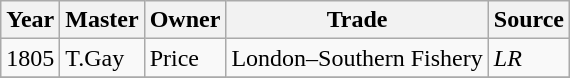<table class=" wikitable">
<tr>
<th>Year</th>
<th>Master</th>
<th>Owner</th>
<th>Trade</th>
<th>Source</th>
</tr>
<tr>
<td>1805</td>
<td>T.Gay</td>
<td>Price</td>
<td>London–Southern Fishery</td>
<td><em>LR</em></td>
</tr>
<tr>
</tr>
</table>
